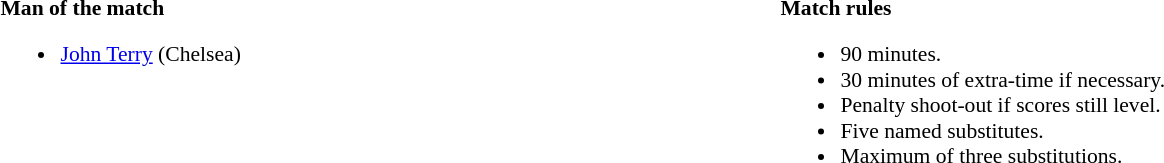<table style="width:100%; font-size:90%;">
<tr>
<td style="width:35%; vertical-align:top;"><br><strong>Man of the match</strong><ul><li><a href='#'>John Terry</a> (Chelsea)</li></ul></td>
<td style="width:50%; vertical-align:top;"><br><strong>Match rules</strong><ul><li>90 minutes.</li><li>30 minutes of extra-time if necessary.</li><li>Penalty shoot-out if scores still level.</li><li>Five named substitutes.</li><li>Maximum of three substitutions.</li></ul></td>
</tr>
</table>
